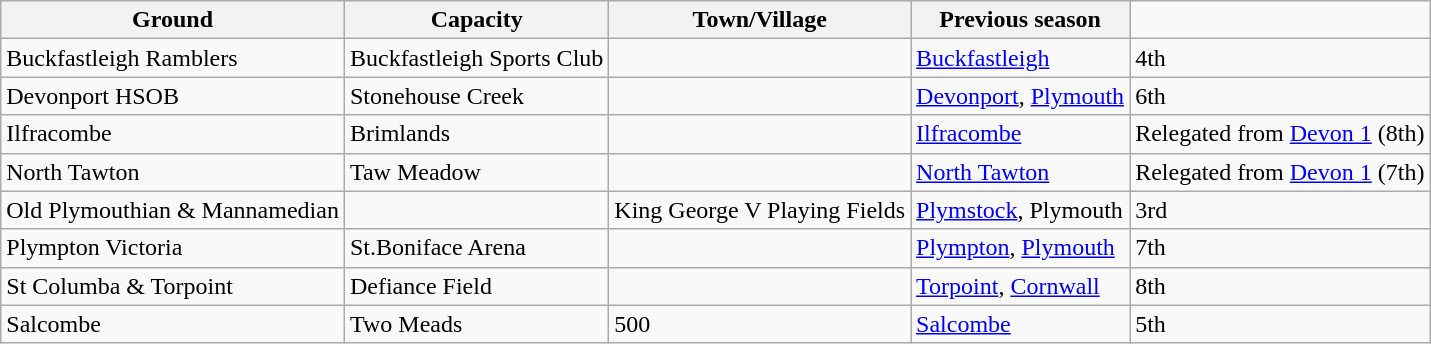<table class="wikitable sortable">
<tr ==>
<th>Ground</th>
<th>Capacity</th>
<th>Town/Village</th>
<th>Previous season</th>
</tr>
<tr>
<td>Buckfastleigh Ramblers</td>
<td>Buckfastleigh Sports Club</td>
<td></td>
<td><a href='#'>Buckfastleigh</a></td>
<td>4th</td>
</tr>
<tr>
<td>Devonport HSOB</td>
<td>Stonehouse Creek</td>
<td></td>
<td><a href='#'>Devonport</a>, <a href='#'>Plymouth</a></td>
<td>6th</td>
</tr>
<tr>
<td>Ilfracombe</td>
<td>Brimlands</td>
<td></td>
<td><a href='#'>Ilfracombe</a></td>
<td>Relegated from <a href='#'>Devon 1</a> (8th)</td>
</tr>
<tr>
<td>North Tawton</td>
<td>Taw Meadow</td>
<td></td>
<td><a href='#'>North Tawton</a></td>
<td>Relegated from <a href='#'>Devon 1</a> (7th)</td>
</tr>
<tr>
<td>Old Plymouthian & Mannamedian</td>
<td></td>
<td>King George V Playing Fields</td>
<td><a href='#'>Plymstock</a>, Plymouth</td>
<td>3rd</td>
</tr>
<tr>
<td>Plympton Victoria</td>
<td>St.Boniface Arena</td>
<td></td>
<td><a href='#'>Plympton</a>, <a href='#'>Plymouth</a></td>
<td>7th</td>
</tr>
<tr>
<td>St Columba & Torpoint</td>
<td>Defiance Field</td>
<td></td>
<td><a href='#'>Torpoint</a>, <a href='#'>Cornwall</a></td>
<td>8th</td>
</tr>
<tr>
<td>Salcombe</td>
<td>Two Meads</td>
<td>500</td>
<td><a href='#'>Salcombe</a></td>
<td>5th</td>
</tr>
</table>
